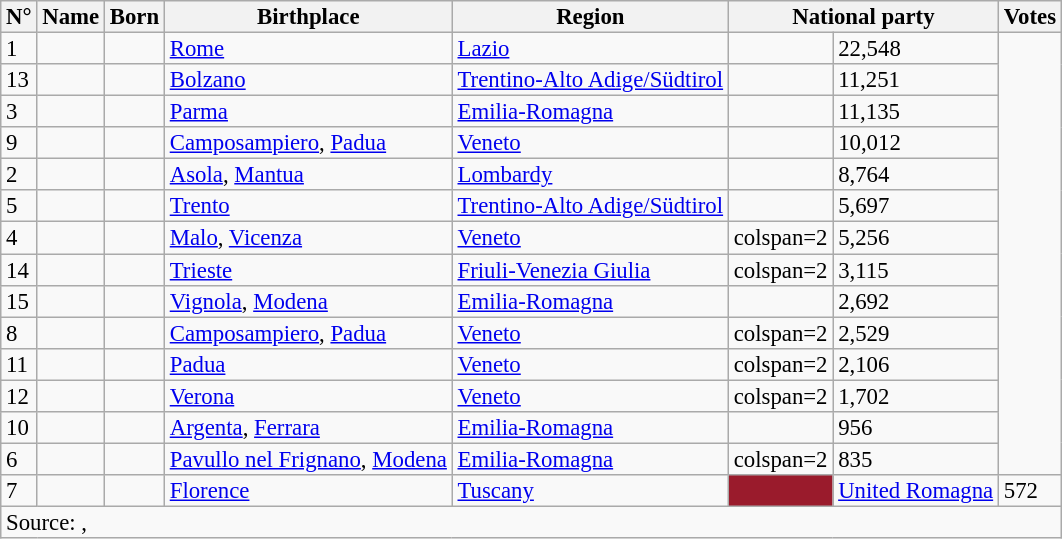<table class="wikitable sortable" style="font-size:95%;line-height:14px;">
<tr>
<th>N°</th>
<th>Name</th>
<th>Born</th>
<th>Birthplace</th>
<th>Region</th>
<th colspan="2">National party</th>
<th>Votes</th>
</tr>
<tr>
<td>1</td>
<td></td>
<td></td>
<td><a href='#'>Rome</a></td>
<td><a href='#'>Lazio</a></td>
<td></td>
<td>22,548</td>
</tr>
<tr>
<td>13</td>
<td></td>
<td></td>
<td><a href='#'>Bolzano</a></td>
<td><a href='#'>Trentino-Alto Adige/Südtirol</a></td>
<td></td>
<td>11,251</td>
</tr>
<tr>
<td>3</td>
<td></td>
<td></td>
<td><a href='#'>Parma</a></td>
<td><a href='#'>Emilia-Romagna</a></td>
<td></td>
<td>11,135</td>
</tr>
<tr>
<td>9</td>
<td></td>
<td></td>
<td><a href='#'>Camposampiero</a>, <a href='#'>Padua</a></td>
<td><a href='#'>Veneto</a></td>
<td></td>
<td>10,012</td>
</tr>
<tr>
<td>2</td>
<td></td>
<td></td>
<td><a href='#'>Asola</a>, <a href='#'>Mantua</a></td>
<td><a href='#'>Lombardy</a></td>
<td></td>
<td>8,764</td>
</tr>
<tr>
<td>5</td>
<td></td>
<td></td>
<td><a href='#'>Trento</a></td>
<td><a href='#'>Trentino-Alto Adige/Südtirol</a></td>
<td></td>
<td>5,697</td>
</tr>
<tr>
<td>4</td>
<td></td>
<td></td>
<td><a href='#'>Malo</a>, <a href='#'>Vicenza</a></td>
<td><a href='#'>Veneto</a></td>
<td>colspan=2 </td>
<td>5,256</td>
</tr>
<tr>
<td>14</td>
<td></td>
<td></td>
<td><a href='#'>Trieste</a></td>
<td><a href='#'>Friuli-Venezia Giulia</a></td>
<td>colspan=2 </td>
<td>3,115</td>
</tr>
<tr>
<td>15</td>
<td></td>
<td></td>
<td><a href='#'>Vignola</a>, <a href='#'>Modena</a></td>
<td><a href='#'>Emilia-Romagna</a></td>
<td></td>
<td>2,692</td>
</tr>
<tr>
<td>8</td>
<td></td>
<td></td>
<td><a href='#'>Camposampiero</a>, <a href='#'>Padua</a></td>
<td><a href='#'>Veneto</a></td>
<td>colspan=2 </td>
<td>2,529</td>
</tr>
<tr>
<td>11</td>
<td></td>
<td></td>
<td><a href='#'>Padua</a></td>
<td><a href='#'>Veneto</a></td>
<td>colspan=2 </td>
<td>2,106</td>
</tr>
<tr>
<td>12</td>
<td></td>
<td></td>
<td><a href='#'>Verona</a></td>
<td><a href='#'>Veneto</a></td>
<td>colspan=2 </td>
<td>1,702</td>
</tr>
<tr>
<td>10</td>
<td></td>
<td></td>
<td><a href='#'>Argenta</a>, <a href='#'>Ferrara</a></td>
<td><a href='#'>Emilia-Romagna</a></td>
<td></td>
<td>956</td>
</tr>
<tr>
<td>6</td>
<td></td>
<td></td>
<td><a href='#'>Pavullo nel Frignano</a>, <a href='#'>Modena</a></td>
<td><a href='#'>Emilia-Romagna</a></td>
<td>colspan=2 </td>
<td>835</td>
</tr>
<tr>
<td>7</td>
<td></td>
<td></td>
<td><a href='#'>Florence</a></td>
<td><a href='#'>Tuscany</a></td>
<td style="background:#9A1B2C;"></td>
<td><a href='#'>United Romagna</a></td>
<td>572</td>
</tr>
<tr>
<td colspan="8">Source: , </td>
</tr>
</table>
